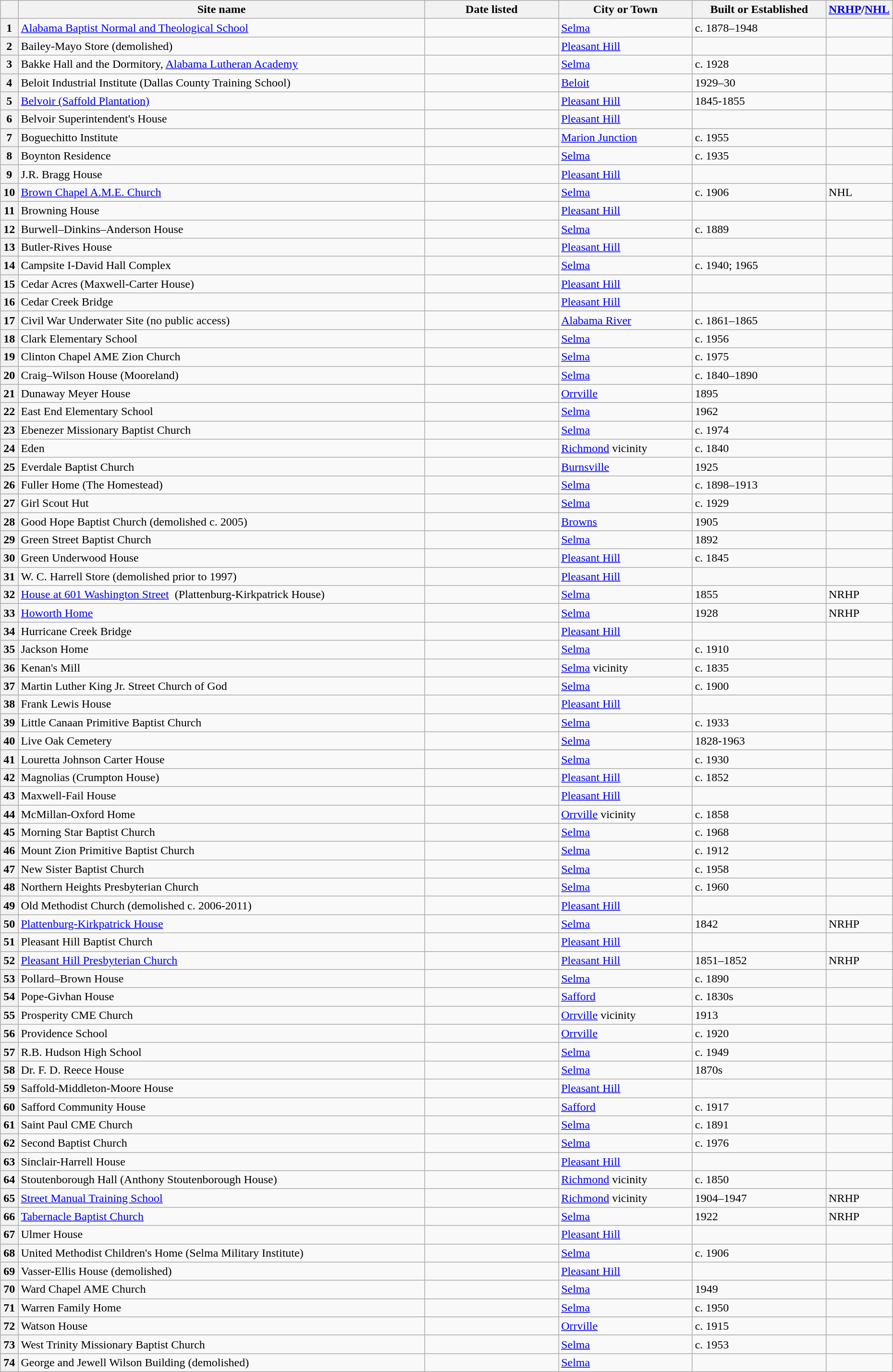<table class="wikitable" style="width:98%">
<tr>
<th width = 2%  ></th>
<th><strong>Site name</strong></th>
<th width = 15% ><strong>Date listed</strong></th>
<th width = 15% ><strong>City or Town</strong></th>
<th width = 15% ><strong>Built or Established</strong></th>
<th width = 5%  ><strong><a href='#'>NRHP</a>/<a href='#'>NHL</a></strong></th>
</tr>
<tr ->
<th>1</th>
<td><a href='#'>Alabama Baptist Normal and Theological School</a></td>
<td></td>
<td><a href='#'>Selma</a></td>
<td>c. 1878–1948</td>
<td></td>
</tr>
<tr ->
<th>2</th>
<td>Bailey-Mayo Store (demolished)</td>
<td></td>
<td><a href='#'>Pleasant Hill</a></td>
<td></td>
<td></td>
</tr>
<tr ->
<th>3</th>
<td>Bakke Hall and the Dormitory, <a href='#'>Alabama Lutheran Academy</a></td>
<td></td>
<td><a href='#'>Selma</a></td>
<td>c. 1928</td>
<td></td>
</tr>
<tr ->
<th>4</th>
<td>Beloit Industrial Institute (Dallas County Training School)</td>
<td></td>
<td><a href='#'>Beloit</a></td>
<td>1929–30</td>
<td></td>
</tr>
<tr ->
<th>5</th>
<td><a href='#'>Belvoir (Saffold Plantation)</a></td>
<td></td>
<td><a href='#'>Pleasant Hill</a></td>
<td>1845-1855</td>
<td></td>
</tr>
<tr ->
<th>6</th>
<td>Belvoir Superintendent's House</td>
<td></td>
<td><a href='#'>Pleasant Hill</a></td>
<td></td>
<td></td>
</tr>
<tr>
<th>7</th>
<td>Boguechitto Institute</td>
<td></td>
<td><a href='#'>Marion Junction</a></td>
<td>c. 1955</td>
<td></td>
</tr>
<tr ->
<th>8</th>
<td>Boynton Residence</td>
<td></td>
<td><a href='#'>Selma</a></td>
<td>c. 1935</td>
<td></td>
</tr>
<tr ->
<th>9</th>
<td>J.R. Bragg House</td>
<td></td>
<td><a href='#'>Pleasant Hill</a></td>
<td></td>
<td></td>
</tr>
<tr ->
<th>10</th>
<td><a href='#'>Brown Chapel A.M.E. Church</a></td>
<td></td>
<td><a href='#'>Selma</a></td>
<td>c. 1906</td>
<td>NHL</td>
</tr>
<tr ->
<th>11</th>
<td>Browning House</td>
<td></td>
<td><a href='#'>Pleasant Hill</a></td>
<td></td>
<td></td>
</tr>
<tr ->
<th>12</th>
<td>Burwell–Dinkins–Anderson House</td>
<td></td>
<td><a href='#'>Selma</a></td>
<td>c. 1889</td>
<td></td>
</tr>
<tr ->
<th>13</th>
<td>Butler-Rives House</td>
<td></td>
<td><a href='#'>Pleasant Hill</a></td>
<td></td>
<td></td>
</tr>
<tr ->
<th>14</th>
<td>Campsite I-David Hall Complex</td>
<td></td>
<td><a href='#'>Selma</a></td>
<td>c. 1940; 1965</td>
<td></td>
</tr>
<tr ->
<th>15</th>
<td>Cedar Acres (Maxwell-Carter House)</td>
<td></td>
<td><a href='#'>Pleasant Hill</a></td>
<td></td>
<td></td>
</tr>
<tr ->
<th>16</th>
<td>Cedar Creek Bridge</td>
<td></td>
<td><a href='#'>Pleasant Hill</a></td>
<td></td>
<td></td>
</tr>
<tr>
<th>17</th>
<td>Civil War Underwater Site (no public access)</td>
<td></td>
<td><a href='#'>Alabama River</a></td>
<td>c. 1861–1865</td>
<td></td>
</tr>
<tr ->
<th>18</th>
<td>Clark Elementary School</td>
<td></td>
<td><a href='#'>Selma</a></td>
<td>c. 1956</td>
<td></td>
</tr>
<tr ->
<th>19</th>
<td>Clinton Chapel AME Zion Church</td>
<td></td>
<td><a href='#'>Selma</a></td>
<td>c. 1975</td>
<td></td>
</tr>
<tr ->
<th>20</th>
<td>Craig–Wilson House (Mooreland)</td>
<td></td>
<td><a href='#'>Selma</a></td>
<td>c. 1840–1890</td>
<td></td>
</tr>
<tr ->
<th>21</th>
<td>Dunaway Meyer House</td>
<td></td>
<td><a href='#'>Orrville</a></td>
<td>1895</td>
<td></td>
</tr>
<tr ->
<th>22</th>
<td>East End Elementary School</td>
<td></td>
<td><a href='#'>Selma</a></td>
<td>1962</td>
<td></td>
</tr>
<tr ->
<th>23</th>
<td>Ebenezer Missionary Baptist Church</td>
<td></td>
<td><a href='#'>Selma</a></td>
<td>c. 1974</td>
<td></td>
</tr>
<tr ->
<th>24</th>
<td>Eden</td>
<td></td>
<td><a href='#'>Richmond</a> vicinity</td>
<td>c. 1840</td>
<td></td>
</tr>
<tr ->
<th>25</th>
<td>Everdale Baptist Church</td>
<td></td>
<td><a href='#'>Burnsville</a></td>
<td>1925</td>
<td></td>
</tr>
<tr ->
<th>26</th>
<td>Fuller Home (The Homestead)</td>
<td></td>
<td><a href='#'>Selma</a></td>
<td>c. 1898–1913</td>
<td></td>
</tr>
<tr ->
<th>27</th>
<td>Girl Scout Hut</td>
<td></td>
<td><a href='#'>Selma</a></td>
<td>c. 1929</td>
<td></td>
</tr>
<tr ->
<th>28</th>
<td>Good Hope Baptist Church (demolished c. 2005)</td>
<td></td>
<td><a href='#'>Browns</a></td>
<td>1905</td>
<td></td>
</tr>
<tr ->
<th>29</th>
<td>Green Street Baptist Church</td>
<td></td>
<td><a href='#'>Selma</a></td>
<td>1892</td>
<td></td>
</tr>
<tr ->
<th>30</th>
<td>Green Underwood House</td>
<td></td>
<td><a href='#'>Pleasant Hill</a></td>
<td>c. 1845</td>
<td></td>
</tr>
<tr ->
<th>31</th>
<td>W. C. Harrell Store (demolished prior to 1997)</td>
<td></td>
<td><a href='#'>Pleasant Hill</a></td>
<td></td>
<td></td>
</tr>
<tr ->
<th>32</th>
<td><a href='#'>House at 601 Washington Street</a>  (Plattenburg-Kirkpatrick House)</td>
<td></td>
<td><a href='#'>Selma</a></td>
<td>1855</td>
<td>NRHP</td>
</tr>
<tr ->
<th>33</th>
<td><a href='#'>Howorth Home</a></td>
<td></td>
<td><a href='#'>Selma</a></td>
<td>1928</td>
<td>NRHP</td>
</tr>
<tr ->
<th>34</th>
<td>Hurricane Creek Bridge</td>
<td></td>
<td><a href='#'>Pleasant Hill</a></td>
<td></td>
<td></td>
</tr>
<tr ->
<th>35</th>
<td>Jackson Home</td>
<td></td>
<td><a href='#'>Selma</a></td>
<td>c. 1910</td>
<td></td>
</tr>
<tr ->
<th>36</th>
<td>Kenan's Mill</td>
<td></td>
<td><a href='#'>Selma</a> vicinity</td>
<td>c. 1835</td>
<td></td>
</tr>
<tr ->
<th>37</th>
<td>Martin Luther King Jr. Street Church of God</td>
<td></td>
<td><a href='#'>Selma</a></td>
<td>c. 1900</td>
<td></td>
</tr>
<tr ->
<th>38</th>
<td>Frank Lewis House</td>
<td></td>
<td><a href='#'>Pleasant Hill</a></td>
<td></td>
<td></td>
</tr>
<tr ->
<th>39</th>
<td>Little Canaan Primitive Baptist Church</td>
<td></td>
<td><a href='#'>Selma</a></td>
<td>c. 1933</td>
<td></td>
</tr>
<tr ->
<th>40</th>
<td>Live Oak Cemetery</td>
<td></td>
<td><a href='#'>Selma</a></td>
<td>1828-1963</td>
<td></td>
</tr>
<tr ->
<th>41</th>
<td>Louretta Johnson Carter House</td>
<td></td>
<td><a href='#'>Selma</a></td>
<td>c. 1930</td>
<td></td>
</tr>
<tr ->
<th>42</th>
<td>Magnolias (Crumpton House)</td>
<td></td>
<td><a href='#'>Pleasant Hill</a></td>
<td>c. 1852</td>
<td></td>
</tr>
<tr ->
<th>43</th>
<td>Maxwell-Fail House</td>
<td></td>
<td><a href='#'>Pleasant Hill</a></td>
<td></td>
<td></td>
</tr>
<tr ->
<th>44</th>
<td>McMillan-Oxford Home</td>
<td></td>
<td><a href='#'>Orrville</a> vicinity</td>
<td>c. 1858</td>
<td></td>
</tr>
<tr ->
<th>45</th>
<td>Morning Star Baptist Church</td>
<td></td>
<td><a href='#'>Selma</a></td>
<td>c. 1968</td>
<td></td>
</tr>
<tr ->
<th>46</th>
<td>Mount Zion Primitive Baptist Church</td>
<td></td>
<td><a href='#'>Selma</a></td>
<td>c. 1912</td>
<td></td>
</tr>
<tr ->
<th>47</th>
<td>New Sister Baptist Church</td>
<td></td>
<td><a href='#'>Selma</a></td>
<td>c. 1958</td>
<td></td>
</tr>
<tr ->
<th>48</th>
<td>Northern Heights Presbyterian Church</td>
<td></td>
<td><a href='#'>Selma</a></td>
<td>c. 1960</td>
<td></td>
</tr>
<tr ->
<th>49</th>
<td>Old Methodist Church (demolished c. 2006-2011)</td>
<td></td>
<td><a href='#'>Pleasant Hill</a></td>
<td></td>
<td></td>
</tr>
<tr ->
<th>50</th>
<td><a href='#'>Plattenburg-Kirkpatrick House</a></td>
<td></td>
<td><a href='#'>Selma</a></td>
<td>1842</td>
<td>NRHP</td>
</tr>
<tr ->
<th>51</th>
<td>Pleasant Hill Baptist Church</td>
<td></td>
<td><a href='#'>Pleasant Hill</a></td>
<td></td>
<td></td>
</tr>
<tr ->
<th>52</th>
<td><a href='#'>Pleasant Hill Presbyterian Church</a></td>
<td></td>
<td><a href='#'>Pleasant Hill</a></td>
<td>1851–1852</td>
<td>NRHP</td>
</tr>
<tr ->
<th>53</th>
<td>Pollard–Brown House</td>
<td></td>
<td><a href='#'>Selma</a></td>
<td>c. 1890</td>
<td></td>
</tr>
<tr ->
<th>54</th>
<td>Pope-Givhan House</td>
<td></td>
<td><a href='#'>Safford</a></td>
<td>c. 1830s</td>
<td></td>
</tr>
<tr ->
<th>55</th>
<td>Prosperity CME Church</td>
<td></td>
<td><a href='#'>Orrville</a> vicinity</td>
<td>1913</td>
<td></td>
</tr>
<tr ->
<th>56</th>
<td>Providence School</td>
<td></td>
<td><a href='#'>Orrville</a></td>
<td>c. 1920</td>
<td></td>
</tr>
<tr ->
<th>57</th>
<td>R.B. Hudson High School</td>
<td></td>
<td><a href='#'>Selma</a></td>
<td>c. 1949</td>
<td></td>
</tr>
<tr ->
<th>58</th>
<td>Dr. F. D. Reece House</td>
<td></td>
<td><a href='#'>Selma</a></td>
<td>1870s</td>
<td></td>
</tr>
<tr ->
<th>59</th>
<td>Saffold-Middleton-Moore House</td>
<td></td>
<td><a href='#'>Pleasant Hill</a></td>
<td></td>
<td></td>
</tr>
<tr ->
<th>60</th>
<td>Safford Community House</td>
<td></td>
<td><a href='#'>Safford</a></td>
<td>c. 1917</td>
<td></td>
</tr>
<tr ->
<th>61</th>
<td>Saint Paul CME Church</td>
<td></td>
<td><a href='#'>Selma</a></td>
<td>c. 1891</td>
<td></td>
</tr>
<tr ->
<th>62</th>
<td>Second Baptist Church</td>
<td></td>
<td><a href='#'>Selma</a></td>
<td>c. 1976</td>
<td></td>
</tr>
<tr ->
<th>63</th>
<td>Sinclair-Harrell House</td>
<td></td>
<td><a href='#'>Pleasant Hill</a></td>
<td></td>
<td></td>
</tr>
<tr ->
<th>64</th>
<td>Stoutenborough Hall (Anthony Stoutenborough House)</td>
<td></td>
<td><a href='#'>Richmond</a> vicinity</td>
<td>c. 1850</td>
<td></td>
</tr>
<tr ->
<th>65</th>
<td><a href='#'>Street Manual Training School</a></td>
<td></td>
<td><a href='#'>Richmond</a> vicinity</td>
<td>1904–1947</td>
<td>NRHP</td>
</tr>
<tr ->
<th>66</th>
<td><a href='#'>Tabernacle Baptist Church</a></td>
<td></td>
<td><a href='#'>Selma</a></td>
<td>1922</td>
<td>NRHP</td>
</tr>
<tr ->
<th>67</th>
<td>Ulmer House</td>
<td></td>
<td><a href='#'>Pleasant Hill</a></td>
<td></td>
<td></td>
</tr>
<tr ->
<th>68</th>
<td>United Methodist Children's Home (Selma Military Institute)</td>
<td></td>
<td><a href='#'>Selma</a></td>
<td>c. 1906</td>
<td></td>
</tr>
<tr ->
<th>69</th>
<td>Vasser-Ellis House (demolished)</td>
<td></td>
<td><a href='#'>Pleasant Hill</a></td>
<td></td>
<td></td>
</tr>
<tr ->
<th>70</th>
<td>Ward Chapel AME Church</td>
<td></td>
<td><a href='#'>Selma</a></td>
<td>1949</td>
<td></td>
</tr>
<tr ->
<th>71</th>
<td>Warren Family Home</td>
<td></td>
<td><a href='#'>Selma</a></td>
<td>c. 1950</td>
<td></td>
</tr>
<tr ->
<th>72</th>
<td>Watson House</td>
<td></td>
<td><a href='#'>Orrville</a></td>
<td>c. 1915</td>
<td></td>
</tr>
<tr ->
<th>73</th>
<td>West Trinity Missionary Baptist Church</td>
<td></td>
<td><a href='#'>Selma</a></td>
<td>c. 1953</td>
<td></td>
</tr>
<tr ->
<th>74</th>
<td>George and Jewell Wilson Building (demolished)</td>
<td></td>
<td><a href='#'>Selma</a></td>
<td></td>
<td></td>
</tr>
</table>
